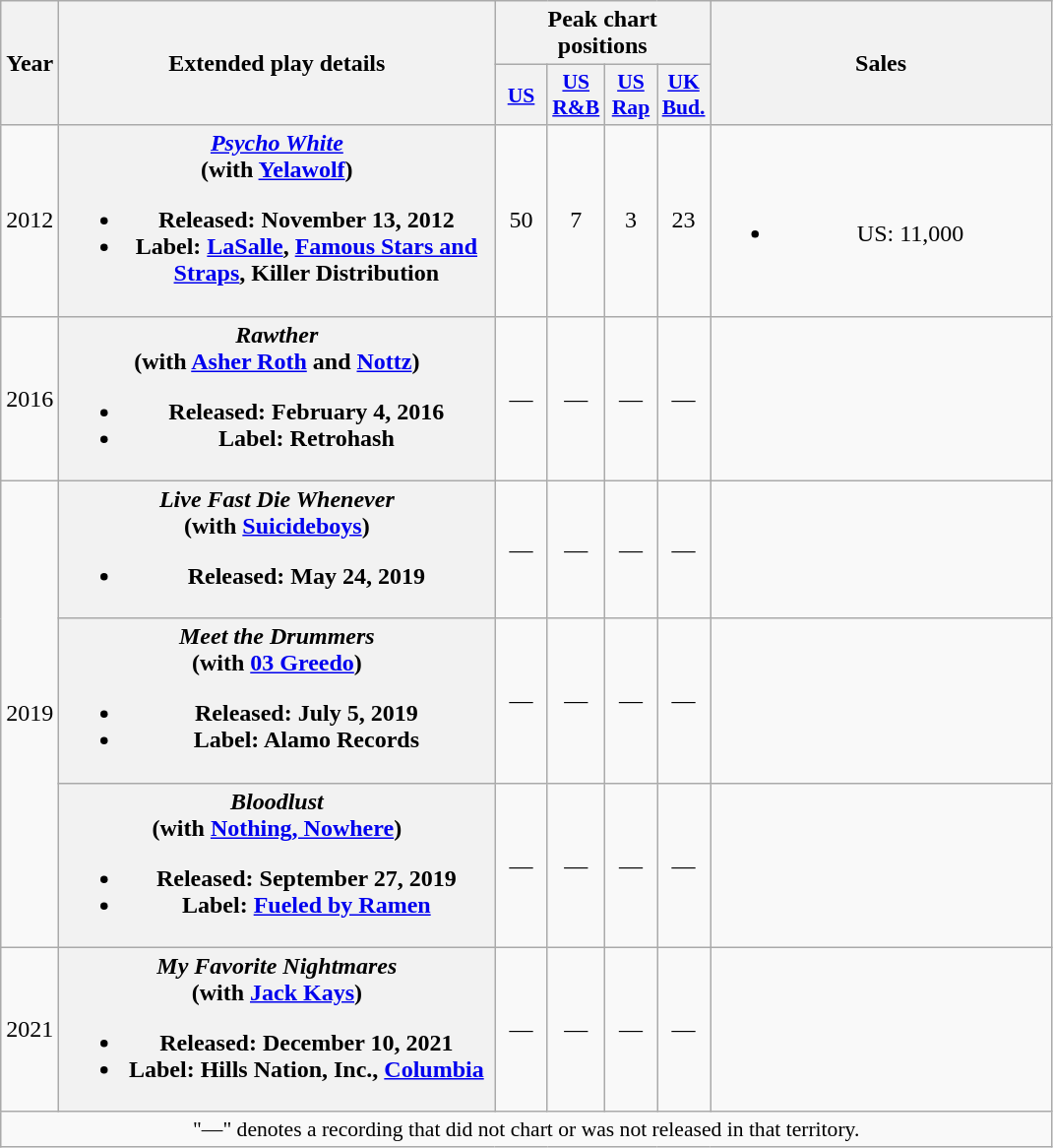<table class="wikitable plainrowheaders" style="text-align:center;" border="1">
<tr>
<th scope="col" rowspan="2" style="width:2em;">Year</th>
<th scope="col" rowspan="2" style="width:18em;">Extended play details</th>
<th scope="col" colspan="4">Peak chart positions</th>
<th scope="col" rowspan="2" style="width:14em;">Sales</th>
</tr>
<tr>
<th scope="col" style="width:2em;font-size:90%;"><a href='#'>US</a><br></th>
<th scope="col" style="width:2em;font-size:90%;"><a href='#'>US<br>R&B</a><br></th>
<th scope="col" style="width:2em;font-size:90%;"><a href='#'>US<br>Rap</a><br></th>
<th scope="col" style="width:2em;font-size:90%;"><a href='#'>UK<br>Bud.</a><br></th>
</tr>
<tr>
<td align="center">2012</td>
<th scope="row"><em><a href='#'>Psycho White</a></em> <br><span>(with <a href='#'>Yelawolf</a>)</span><br><ul><li>Released: November 13, 2012</li><li>Label: <a href='#'>LaSalle</a>, <a href='#'>Famous Stars and Straps</a>, Killer Distribution</li></ul></th>
<td>50</td>
<td>7</td>
<td>3</td>
<td>23</td>
<td><br><ul><li>US: 11,000</li></ul></td>
</tr>
<tr>
<td align="center">2016</td>
<th scope="row"><em>Rawther</em> <br><span>(with <a href='#'>Asher Roth</a> and <a href='#'>Nottz</a>)</span><br><ul><li>Released: February 4, 2016</li><li>Label: Retrohash</li></ul></th>
<td>—</td>
<td>—</td>
<td>—</td>
<td>—</td>
<td></td>
</tr>
<tr>
<td align="center" rowspan=3>2019</td>
<th scope="row"><em>Live Fast Die Whenever</em> <br><span>(with <a href='#'>Suicideboys</a>)</span><br><ul><li>Released: May 24, 2019</li></ul></th>
<td>—</td>
<td>—</td>
<td>—</td>
<td>—</td>
<td></td>
</tr>
<tr>
<th scope="row"><em>Meet the Drummers</em> <br><span>(with <a href='#'>03 Greedo</a>)</span><br><ul><li>Released: July 5, 2019</li><li>Label: Alamo Records</li></ul></th>
<td>—</td>
<td>—</td>
<td>—</td>
<td>—</td>
<td></td>
</tr>
<tr>
<th scope="row"><em>Bloodlust</em> <br><span>(with <a href='#'>Nothing, Nowhere</a>)</span><br><ul><li>Released: September 27, 2019</li><li>Label: <a href='#'>Fueled by Ramen</a></li></ul></th>
<td>—</td>
<td>—</td>
<td>—</td>
<td>—</td>
<td></td>
</tr>
<tr>
<td align="center">2021</td>
<th scope="row"><em>My Favorite Nightmares</em> <br><span>(with <a href='#'>Jack Kays</a>)</span><br><ul><li>Released: December 10, 2021</li><li>Label: Hills Nation, Inc., <a href='#'>Columbia</a></li></ul></th>
<td>—</td>
<td>—</td>
<td>—</td>
<td>—</td>
<td></td>
</tr>
<tr>
<td colspan="15" style="font-size:90%">"—" denotes a recording that did not chart or was not released in that territory.</td>
</tr>
</table>
